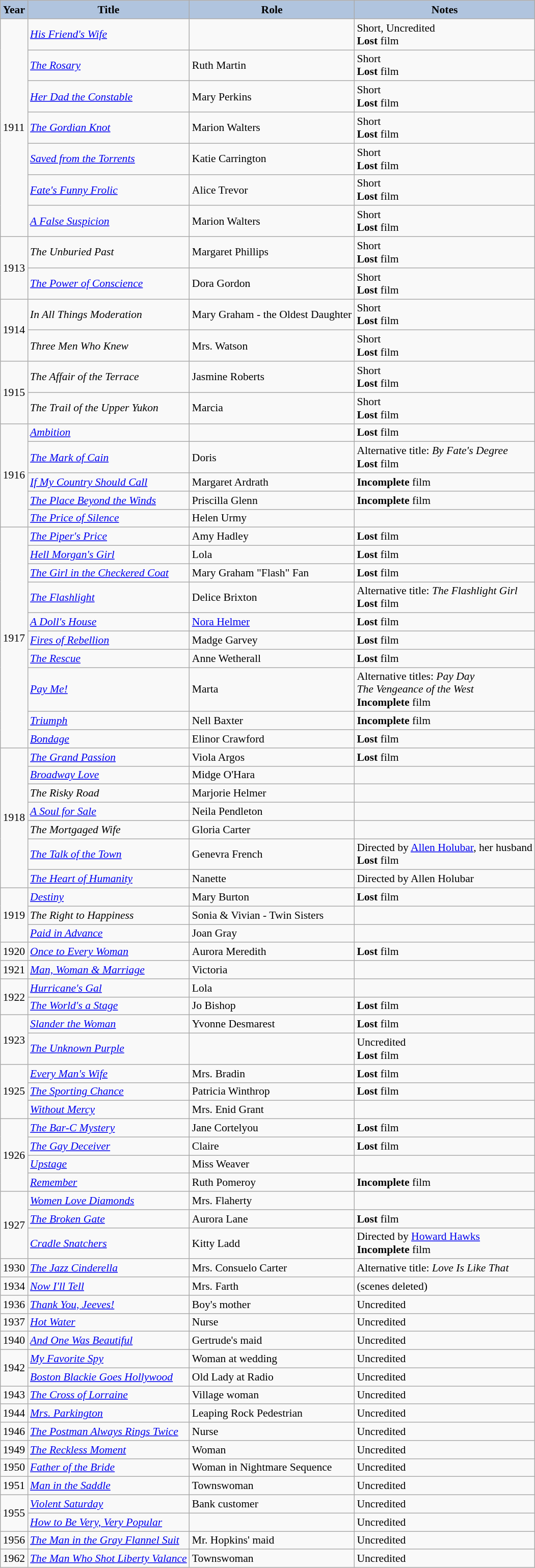<table class="wikitable" style="font-size: 90%; background: #f9f9f9">
<tr>
<th style="background:#B0C4DE;">Year</th>
<th style="background:#B0C4DE;">Title</th>
<th style="background:#B0C4DE;">Role</th>
<th style="background:#B0C4DE;">Notes</th>
</tr>
<tr>
<td rowspan=7>1911</td>
<td><em><a href='#'>His Friend's Wife</a></em></td>
<td></td>
<td>Short, Uncredited <br> <strong>Lost</strong> film</td>
</tr>
<tr>
<td><em><a href='#'>The Rosary</a></em></td>
<td>Ruth Martin</td>
<td>Short <br> <strong>Lost</strong> film</td>
</tr>
<tr>
<td><em><a href='#'>Her Dad the Constable</a></em></td>
<td>Mary Perkins</td>
<td>Short <br> <strong>Lost</strong> film</td>
</tr>
<tr>
<td><em><a href='#'>The Gordian Knot</a></em></td>
<td>Marion Walters</td>
<td>Short <br> <strong>Lost</strong> film</td>
</tr>
<tr>
<td><em><a href='#'>Saved from the Torrents</a></em></td>
<td>Katie Carrington</td>
<td>Short <br> <strong>Lost</strong> film</td>
</tr>
<tr>
<td><em><a href='#'>Fate's Funny Frolic</a></em></td>
<td>Alice Trevor</td>
<td>Short <br> <strong>Lost</strong> film</td>
</tr>
<tr>
<td><em><a href='#'>A False Suspicion</a></em></td>
<td>Marion Walters</td>
<td>Short <br> <strong>Lost</strong> film</td>
</tr>
<tr>
<td rowspan=2>1913</td>
<td><em>The Unburied Past</em></td>
<td>Margaret Phillips</td>
<td>Short <br> <strong>Lost</strong> film</td>
</tr>
<tr>
<td><em><a href='#'>The Power of Conscience</a></em></td>
<td>Dora Gordon</td>
<td>Short <br> <strong>Lost</strong> film</td>
</tr>
<tr>
<td rowspan=2>1914</td>
<td><em>In All Things Moderation</em></td>
<td>Mary Graham - the Oldest Daughter</td>
<td>Short <br> <strong>Lost</strong> film</td>
</tr>
<tr>
<td><em>Three Men Who Knew</em></td>
<td>Mrs. Watson</td>
<td>Short <br> <strong>Lost</strong> film</td>
</tr>
<tr>
<td rowspan=2>1915</td>
<td><em>The Affair of the Terrace</em></td>
<td>Jasmine Roberts</td>
<td>Short <br> <strong>Lost</strong> film</td>
</tr>
<tr>
<td><em>The Trail of the Upper Yukon</em></td>
<td>Marcia</td>
<td>Short <br> <strong>Lost</strong> film</td>
</tr>
<tr>
<td rowspan=5>1916</td>
<td><em><a href='#'>Ambition</a></em></td>
<td></td>
<td><strong>Lost</strong> film</td>
</tr>
<tr>
<td><em><a href='#'>The Mark of Cain</a></em></td>
<td>Doris</td>
<td>Alternative title: <em>By Fate's Degree</em> <br> <strong>Lost</strong> film</td>
</tr>
<tr>
<td><em><a href='#'>If My Country Should Call</a></em></td>
<td>Margaret Ardrath</td>
<td><strong>Incomplete</strong> film</td>
</tr>
<tr>
<td><em><a href='#'>The Place Beyond the Winds</a></em></td>
<td>Priscilla Glenn</td>
<td><strong>Incomplete</strong> film</td>
</tr>
<tr>
<td><em><a href='#'>The Price of Silence</a></em></td>
<td>Helen Urmy</td>
<td></td>
</tr>
<tr>
<td rowspan=10>1917</td>
<td><em><a href='#'>The Piper's Price</a></em></td>
<td>Amy Hadley</td>
<td><strong>Lost</strong> film</td>
</tr>
<tr>
<td><em><a href='#'>Hell Morgan's Girl</a></em></td>
<td>Lola</td>
<td><strong>Lost</strong> film</td>
</tr>
<tr>
<td><em><a href='#'>The Girl in the Checkered Coat</a></em></td>
<td>Mary Graham "Flash" Fan</td>
<td><strong>Lost</strong> film</td>
</tr>
<tr>
<td><em><a href='#'>The Flashlight</a></em></td>
<td>Delice Brixton</td>
<td>Alternative title: <em>The Flashlight Girl</em> <br> <strong>Lost</strong> film</td>
</tr>
<tr>
<td><em><a href='#'>A Doll's House</a></em></td>
<td><a href='#'>Nora Helmer</a></td>
<td><strong>Lost</strong> film</td>
</tr>
<tr>
<td><em><a href='#'>Fires of Rebellion</a></em></td>
<td>Madge Garvey</td>
<td><strong>Lost</strong> film</td>
</tr>
<tr>
<td><em><a href='#'>The Rescue</a></em></td>
<td>Anne Wetherall</td>
<td><strong>Lost</strong> film</td>
</tr>
<tr>
<td><em><a href='#'>Pay Me!</a></em></td>
<td>Marta</td>
<td>Alternative titles: <em>Pay Day</em><br><em>The Vengeance of the West</em> <br> <strong>Incomplete</strong> film</td>
</tr>
<tr>
<td><em><a href='#'>Triumph</a></em></td>
<td>Nell Baxter</td>
<td><strong>Incomplete</strong> film</td>
</tr>
<tr>
<td><em><a href='#'>Bondage</a></em></td>
<td>Elinor Crawford</td>
<td><strong>Lost</strong> film</td>
</tr>
<tr>
<td rowspan=7>1918</td>
<td><em><a href='#'>The Grand Passion</a></em></td>
<td>Viola Argos</td>
<td><strong>Lost</strong> film</td>
</tr>
<tr>
<td><em><a href='#'>Broadway Love</a></em></td>
<td>Midge O'Hara</td>
<td></td>
</tr>
<tr>
<td><em>The Risky Road</em></td>
<td>Marjorie Helmer</td>
<td></td>
</tr>
<tr>
<td><em><a href='#'>A Soul for Sale</a></em></td>
<td>Neila Pendleton</td>
<td></td>
</tr>
<tr>
<td><em>The Mortgaged Wife</em></td>
<td>Gloria Carter</td>
<td></td>
</tr>
<tr>
<td><em><a href='#'>The Talk of the Town</a></em></td>
<td>Genevra French</td>
<td>Directed by <a href='#'>Allen Holubar</a>, her husband <br> <strong>Lost</strong> film</td>
</tr>
<tr>
<td><em><a href='#'>The Heart of Humanity</a></em></td>
<td>Nanette</td>
<td>Directed by Allen Holubar</td>
</tr>
<tr>
<td rowspan=3>1919</td>
<td><em><a href='#'>Destiny</a></em></td>
<td>Mary Burton</td>
<td><strong>Lost</strong> film</td>
</tr>
<tr>
<td><em>The Right to Happiness</em></td>
<td>Sonia & Vivian - Twin Sisters</td>
<td></td>
</tr>
<tr>
<td><em><a href='#'>Paid in Advance</a></em></td>
<td>Joan Gray</td>
<td></td>
</tr>
<tr>
<td>1920</td>
<td><em><a href='#'>Once to Every Woman</a></em></td>
<td>Aurora Meredith</td>
<td><strong>Lost</strong> film</td>
</tr>
<tr>
<td>1921</td>
<td><em><a href='#'>Man, Woman & Marriage</a></em></td>
<td>Victoria</td>
<td></td>
</tr>
<tr>
<td rowspan=2>1922</td>
<td><em><a href='#'>Hurricane's Gal</a></em></td>
<td>Lola</td>
<td></td>
</tr>
<tr>
<td><em><a href='#'>The World's a Stage</a></em></td>
<td>Jo Bishop</td>
<td><strong>Lost</strong> film</td>
</tr>
<tr>
<td rowspan=2>1923</td>
<td><em><a href='#'>Slander the Woman</a></em></td>
<td>Yvonne Desmarest</td>
<td><strong>Lost</strong> film</td>
</tr>
<tr>
<td><em><a href='#'>The Unknown Purple</a></em></td>
<td></td>
<td>Uncredited <br> <strong>Lost</strong> film</td>
</tr>
<tr>
<td rowspan=3>1925</td>
<td><em><a href='#'>Every Man's Wife</a></em></td>
<td>Mrs. Bradin</td>
<td><strong>Lost</strong> film</td>
</tr>
<tr>
<td><em><a href='#'>The Sporting Chance</a></em></td>
<td>Patricia Winthrop</td>
<td><strong>Lost</strong> film</td>
</tr>
<tr>
<td><em><a href='#'>Without Mercy</a></em></td>
<td>Mrs. Enid Grant</td>
<td></td>
</tr>
<tr>
<td rowspan=4>1926</td>
<td><em><a href='#'>The Bar-C Mystery</a></em></td>
<td>Jane Cortelyou</td>
<td><strong>Lost</strong> film</td>
</tr>
<tr>
<td><em><a href='#'>The Gay Deceiver</a></em></td>
<td>Claire</td>
<td><strong>Lost</strong> film</td>
</tr>
<tr>
<td><em><a href='#'>Upstage</a></em></td>
<td>Miss Weaver</td>
<td></td>
</tr>
<tr>
<td><em><a href='#'>Remember</a></em></td>
<td>Ruth Pomeroy</td>
<td><strong>Incomplete</strong> film</td>
</tr>
<tr>
<td rowspan=3>1927</td>
<td><em><a href='#'>Women Love Diamonds</a></em></td>
<td>Mrs. Flaherty</td>
<td></td>
</tr>
<tr>
<td><em><a href='#'>The Broken Gate</a></em></td>
<td>Aurora Lane</td>
<td><strong>Lost</strong> film</td>
</tr>
<tr>
<td><em><a href='#'>Cradle Snatchers</a></em></td>
<td>Kitty Ladd</td>
<td>Directed by <a href='#'>Howard Hawks</a> <br> <strong>Incomplete</strong> film</td>
</tr>
<tr>
<td>1930</td>
<td><em><a href='#'>The Jazz Cinderella</a></em></td>
<td>Mrs. Consuelo Carter</td>
<td>Alternative title: <em>Love Is Like That</em></td>
</tr>
<tr>
<td>1934</td>
<td><em><a href='#'>Now I'll Tell</a></em></td>
<td>Mrs. Farth</td>
<td>(scenes deleted)</td>
</tr>
<tr>
<td>1936</td>
<td><em><a href='#'>Thank You, Jeeves!</a></em></td>
<td>Boy's mother</td>
<td>Uncredited</td>
</tr>
<tr>
<td>1937</td>
<td><em><a href='#'>Hot Water</a></em></td>
<td>Nurse</td>
<td>Uncredited</td>
</tr>
<tr>
<td>1940</td>
<td><em><a href='#'>And One Was Beautiful</a></em></td>
<td>Gertrude's maid</td>
<td>Uncredited</td>
</tr>
<tr>
<td rowspan=2>1942</td>
<td><em><a href='#'>My Favorite Spy</a></em></td>
<td>Woman at wedding</td>
<td>Uncredited</td>
</tr>
<tr>
<td><em><a href='#'>Boston Blackie Goes Hollywood</a></em></td>
<td>Old Lady at Radio</td>
<td>Uncredited</td>
</tr>
<tr>
<td>1943</td>
<td><em><a href='#'>The Cross of Lorraine</a></em></td>
<td>Village woman</td>
<td>Uncredited</td>
</tr>
<tr>
<td>1944</td>
<td><em><a href='#'>Mrs. Parkington</a></em></td>
<td>Leaping Rock Pedestrian</td>
<td>Uncredited</td>
</tr>
<tr>
<td>1946</td>
<td><em><a href='#'>The Postman Always Rings Twice</a></em></td>
<td>Nurse</td>
<td>Uncredited</td>
</tr>
<tr>
<td>1949</td>
<td><em><a href='#'>The Reckless Moment</a></em></td>
<td>Woman</td>
<td>Uncredited</td>
</tr>
<tr>
<td>1950</td>
<td><em><a href='#'>Father of the Bride</a></em></td>
<td>Woman in Nightmare Sequence</td>
<td>Uncredited</td>
</tr>
<tr>
<td>1951</td>
<td><em><a href='#'>Man in the Saddle</a></em></td>
<td>Townswoman</td>
<td>Uncredited</td>
</tr>
<tr>
<td rowspan=2>1955</td>
<td><em><a href='#'>Violent Saturday</a></em></td>
<td>Bank customer</td>
<td>Uncredited</td>
</tr>
<tr>
<td><em><a href='#'>How to Be Very, Very Popular</a></em></td>
<td></td>
<td>Uncredited</td>
</tr>
<tr>
<td>1956</td>
<td><em><a href='#'>The Man in the Gray Flannel Suit</a></em></td>
<td>Mr. Hopkins' maid</td>
<td>Uncredited</td>
</tr>
<tr>
<td>1962</td>
<td><em><a href='#'>The Man Who Shot Liberty Valance</a></em></td>
<td>Townswoman</td>
<td>Uncredited</td>
</tr>
</table>
